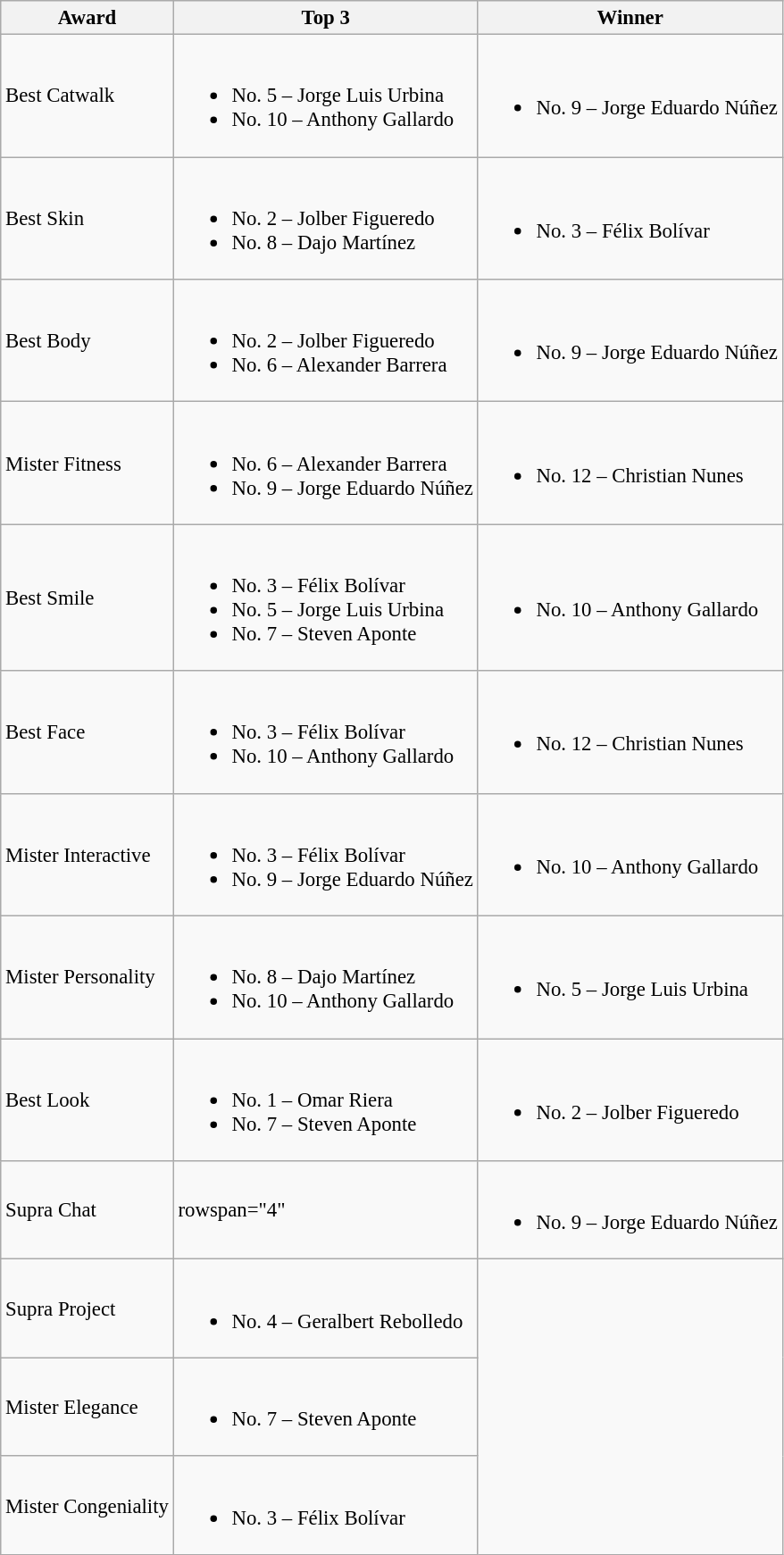<table class="wikitable sortable" style="font-size: 95%;">
<tr>
<th>Award</th>
<th>Top 3</th>
<th>Winner</th>
</tr>
<tr>
<td>Best Catwalk</td>
<td><br><ul><li>No. 5 – Jorge Luis Urbina</li><li>No. 10 – Anthony Gallardo</li></ul></td>
<td><br><ul><li>No. 9 – Jorge Eduardo Núñez</li></ul></td>
</tr>
<tr>
<td>Best Skin</td>
<td><br><ul><li>No. 2 – Jolber Figueredo</li><li>No. 8 – Dajo Martínez</li></ul></td>
<td><br><ul><li>No. 3 – Félix Bolívar</li></ul></td>
</tr>
<tr>
<td>Best Body</td>
<td><br><ul><li>No. 2 – Jolber Figueredo</li><li>No. 6 – Alexander Barrera</li></ul></td>
<td><br><ul><li>No. 9 – Jorge Eduardo Núñez</li></ul></td>
</tr>
<tr>
<td>Mister Fitness</td>
<td><br><ul><li>No. 6 – Alexander Barrera</li><li>No. 9 – Jorge Eduardo Núñez</li></ul></td>
<td><br><ul><li>No. 12 – Christian Nunes</li></ul></td>
</tr>
<tr>
<td>Best Smile</td>
<td><br><ul><li>No. 3 – Félix Bolívar</li><li>No. 5 – Jorge Luis Urbina</li><li>No. 7 – Steven Aponte</li></ul></td>
<td><br><ul><li>No. 10 – Anthony Gallardo</li></ul></td>
</tr>
<tr>
<td>Best Face</td>
<td><br><ul><li>No. 3 – Félix Bolívar</li><li>No. 10 – Anthony Gallardo</li></ul></td>
<td><br><ul><li>No. 12 – Christian Nunes</li></ul></td>
</tr>
<tr>
<td>Mister Interactive</td>
<td><br><ul><li>No. 3 – Félix Bolívar</li><li>No. 9 – Jorge Eduardo Núñez</li></ul></td>
<td><br><ul><li>No. 10 – Anthony Gallardo</li></ul></td>
</tr>
<tr>
<td>Mister Personality</td>
<td><br><ul><li>No. 8 – Dajo Martínez</li><li>No. 10 – Anthony Gallardo</li></ul></td>
<td><br><ul><li>No. 5 – Jorge Luis Urbina</li></ul></td>
</tr>
<tr>
<td>Best Look</td>
<td><br><ul><li>No. 1 – Omar Riera</li><li>No. 7 – Steven Aponte</li></ul></td>
<td><br><ul><li>No. 2 – Jolber Figueredo</li></ul></td>
</tr>
<tr>
<td>Supra Chat</td>
<td>rowspan="4" </td>
<td><br><ul><li>No. 9 – Jorge Eduardo Núñez</li></ul></td>
</tr>
<tr>
<td>Supra Project</td>
<td><br><ul><li>No. 4 – Geralbert Rebolledo</li></ul></td>
</tr>
<tr>
<td>Mister Elegance</td>
<td><br><ul><li>No. 7 – Steven Aponte</li></ul></td>
</tr>
<tr>
<td>Mister Congeniality</td>
<td><br><ul><li>No. 3 – Félix Bolívar</li></ul></td>
</tr>
</table>
